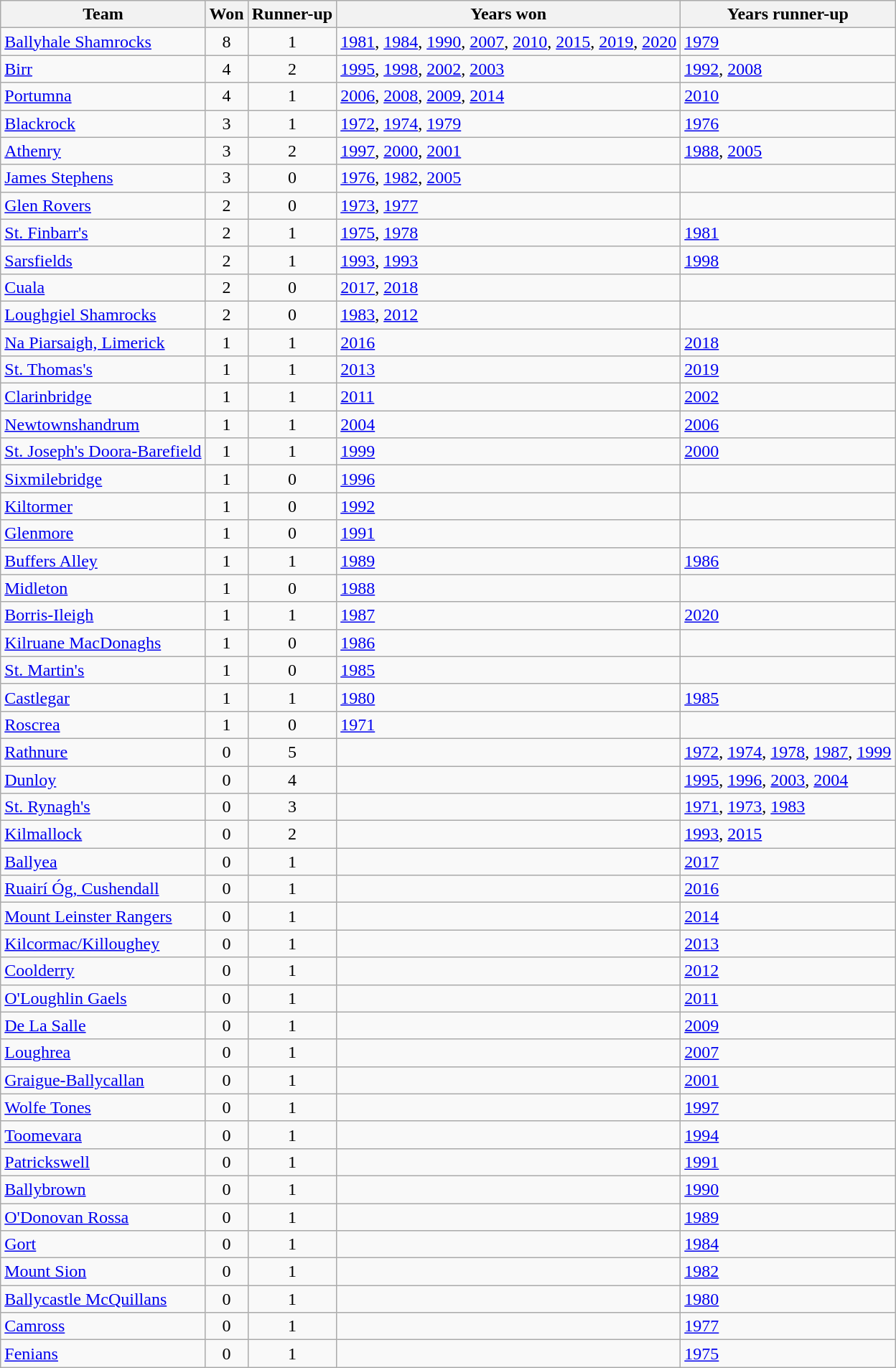<table class="wikitable sortable">
<tr>
<th>Team</th>
<th>Won</th>
<th>Runner-up</th>
<th>Years won</th>
<th>Years runner-up</th>
</tr>
<tr>
<td><a href='#'>Ballyhale Shamrocks</a></td>
<td align=center>8</td>
<td align=center>1</td>
<td><a href='#'>1981</a>, <a href='#'>1984</a>, <a href='#'>1990</a>, <a href='#'>2007</a>, <a href='#'>2010</a>, <a href='#'>2015</a>, <a href='#'>2019</a>, <a href='#'>2020</a></td>
<td><a href='#'>1979</a></td>
</tr>
<tr>
<td><a href='#'>Birr</a></td>
<td align=center>4</td>
<td align=center>2</td>
<td><a href='#'>1995</a>, <a href='#'>1998</a>, <a href='#'>2002</a>, <a href='#'>2003</a></td>
<td><a href='#'>1992</a>, <a href='#'>2008</a></td>
</tr>
<tr>
<td><a href='#'>Portumna</a></td>
<td align=center>4</td>
<td align=center>1</td>
<td><a href='#'>2006</a>, <a href='#'>2008</a>, <a href='#'>2009</a>, <a href='#'>2014</a></td>
<td><a href='#'>2010</a></td>
</tr>
<tr>
<td><a href='#'>Blackrock</a></td>
<td align=center>3</td>
<td align=center>1</td>
<td><a href='#'>1972</a>, <a href='#'>1974</a>, <a href='#'>1979</a></td>
<td><a href='#'>1976</a></td>
</tr>
<tr>
<td><a href='#'>Athenry</a></td>
<td align=center>3</td>
<td align=center>2</td>
<td><a href='#'>1997</a>, <a href='#'>2000</a>, <a href='#'>2001</a></td>
<td><a href='#'>1988</a>, <a href='#'>2005</a></td>
</tr>
<tr>
<td><a href='#'>James Stephens</a></td>
<td align=center>3</td>
<td align=center>0</td>
<td><a href='#'>1976</a>, <a href='#'>1982</a>, <a href='#'>2005</a></td>
<td></td>
</tr>
<tr>
<td><a href='#'>Glen Rovers</a></td>
<td align=center>2</td>
<td align=center>0</td>
<td><a href='#'>1973</a>, <a href='#'>1977</a></td>
<td></td>
</tr>
<tr>
<td><a href='#'>St. Finbarr's</a></td>
<td align=center>2</td>
<td align=center>1</td>
<td><a href='#'>1975</a>, <a href='#'>1978</a></td>
<td><a href='#'>1981</a></td>
</tr>
<tr>
<td><a href='#'>Sarsfields</a></td>
<td align=center>2</td>
<td align=center>1</td>
<td><a href='#'>1993</a>, <a href='#'>1993</a></td>
<td><a href='#'>1998</a></td>
</tr>
<tr>
<td><a href='#'>Cuala</a></td>
<td align=center>2</td>
<td align=center>0</td>
<td><a href='#'>2017</a>, <a href='#'>2018</a></td>
<td></td>
</tr>
<tr>
<td><a href='#'>Loughgiel Shamrocks</a></td>
<td align=center>2</td>
<td align=center>0</td>
<td><a href='#'>1983</a>, <a href='#'>2012</a></td>
<td></td>
</tr>
<tr>
<td><a href='#'>Na Piarsaigh, Limerick</a></td>
<td align=center>1</td>
<td align=center>1</td>
<td><a href='#'>2016</a></td>
<td><a href='#'>2018</a></td>
</tr>
<tr>
<td><a href='#'>St. Thomas's</a></td>
<td align=center>1</td>
<td align=center>1</td>
<td><a href='#'>2013</a></td>
<td><a href='#'>2019</a></td>
</tr>
<tr>
<td><a href='#'>Clarinbridge</a></td>
<td align=center>1</td>
<td align=center>1</td>
<td><a href='#'>2011</a></td>
<td><a href='#'>2002</a></td>
</tr>
<tr>
<td><a href='#'>Newtownshandrum</a></td>
<td align=center>1</td>
<td align=center>1</td>
<td><a href='#'>2004</a></td>
<td><a href='#'>2006</a></td>
</tr>
<tr>
<td><a href='#'>St. Joseph's Doora-Barefield</a></td>
<td align=center>1</td>
<td align=center>1</td>
<td><a href='#'>1999</a></td>
<td><a href='#'>2000</a></td>
</tr>
<tr>
<td><a href='#'>Sixmilebridge</a></td>
<td align=center>1</td>
<td align=center>0</td>
<td><a href='#'>1996</a></td>
<td></td>
</tr>
<tr>
<td><a href='#'>Kiltormer</a></td>
<td align=center>1</td>
<td align=center>0</td>
<td><a href='#'>1992</a></td>
<td></td>
</tr>
<tr>
<td><a href='#'>Glenmore</a></td>
<td align=center>1</td>
<td align=center>0</td>
<td><a href='#'>1991</a></td>
<td></td>
</tr>
<tr>
<td><a href='#'>Buffers Alley</a></td>
<td align=center>1</td>
<td align=center>1</td>
<td><a href='#'>1989</a></td>
<td><a href='#'>1986</a></td>
</tr>
<tr>
<td><a href='#'>Midleton</a></td>
<td align=center>1</td>
<td align=center>0</td>
<td><a href='#'>1988</a></td>
<td></td>
</tr>
<tr>
<td><a href='#'>Borris-Ileigh</a></td>
<td align=center>1</td>
<td align=center>1</td>
<td><a href='#'>1987</a></td>
<td><a href='#'>2020</a></td>
</tr>
<tr>
<td><a href='#'>Kilruane MacDonaghs</a></td>
<td align=center>1</td>
<td align=center>0</td>
<td><a href='#'>1986</a></td>
<td></td>
</tr>
<tr>
<td><a href='#'>St. Martin's</a></td>
<td align=center>1</td>
<td align=center>0</td>
<td><a href='#'>1985</a></td>
<td></td>
</tr>
<tr>
<td><a href='#'>Castlegar</a></td>
<td align=center>1</td>
<td align=center>1</td>
<td><a href='#'>1980</a></td>
<td><a href='#'>1985</a></td>
</tr>
<tr>
<td><a href='#'>Roscrea</a></td>
<td align=center>1</td>
<td align=center>0</td>
<td><a href='#'>1971</a></td>
<td></td>
</tr>
<tr>
<td><a href='#'>Rathnure</a></td>
<td align=center>0</td>
<td align=center>5</td>
<td></td>
<td><a href='#'>1972</a>, <a href='#'>1974</a>, <a href='#'>1978</a>, <a href='#'>1987</a>, <a href='#'>1999</a></td>
</tr>
<tr>
<td><a href='#'>Dunloy</a></td>
<td align=center>0</td>
<td align=center>4</td>
<td></td>
<td><a href='#'>1995</a>, <a href='#'>1996</a>, <a href='#'>2003</a>, <a href='#'>2004</a></td>
</tr>
<tr>
<td><a href='#'>St. Rynagh's</a></td>
<td align=center>0</td>
<td align=center>3</td>
<td></td>
<td><a href='#'>1971</a>, <a href='#'>1973</a>, <a href='#'>1983</a></td>
</tr>
<tr>
<td><a href='#'>Kilmallock</a></td>
<td align=center>0</td>
<td align=center>2</td>
<td></td>
<td><a href='#'>1993</a>, <a href='#'>2015</a></td>
</tr>
<tr>
<td><a href='#'>Ballyea</a></td>
<td align=center>0</td>
<td align=center>1</td>
<td></td>
<td><a href='#'>2017</a></td>
</tr>
<tr>
<td><a href='#'>Ruairí Óg, Cushendall</a></td>
<td align=center>0</td>
<td align=center>1</td>
<td></td>
<td><a href='#'>2016</a></td>
</tr>
<tr>
<td><a href='#'>Mount Leinster Rangers</a></td>
<td align=center>0</td>
<td align=center>1</td>
<td></td>
<td><a href='#'>2014</a></td>
</tr>
<tr>
<td><a href='#'>Kilcormac/Killoughey</a></td>
<td align=center>0</td>
<td align=center>1</td>
<td></td>
<td><a href='#'>2013</a></td>
</tr>
<tr>
<td><a href='#'>Coolderry</a></td>
<td align=center>0</td>
<td align=center>1</td>
<td></td>
<td><a href='#'>2012</a></td>
</tr>
<tr>
<td><a href='#'>O'Loughlin Gaels</a></td>
<td align=center>0</td>
<td align=center>1</td>
<td></td>
<td><a href='#'>2011</a></td>
</tr>
<tr>
<td><a href='#'>De La Salle</a></td>
<td align=center>0</td>
<td align=center>1</td>
<td></td>
<td><a href='#'>2009</a></td>
</tr>
<tr>
<td><a href='#'>Loughrea</a></td>
<td align=center>0</td>
<td align=center>1</td>
<td></td>
<td><a href='#'>2007</a></td>
</tr>
<tr>
<td><a href='#'>Graigue-Ballycallan</a></td>
<td align=center>0</td>
<td align=center>1</td>
<td></td>
<td><a href='#'>2001</a></td>
</tr>
<tr>
<td><a href='#'>Wolfe Tones</a></td>
<td align=center>0</td>
<td align=center>1</td>
<td></td>
<td><a href='#'>1997</a></td>
</tr>
<tr>
<td><a href='#'>Toomevara</a></td>
<td align=center>0</td>
<td align=center>1</td>
<td></td>
<td><a href='#'>1994</a></td>
</tr>
<tr>
<td><a href='#'>Patrickswell</a></td>
<td align=center>0</td>
<td align=center>1</td>
<td></td>
<td><a href='#'>1991</a></td>
</tr>
<tr>
<td><a href='#'>Ballybrown</a></td>
<td align=center>0</td>
<td align=center>1</td>
<td></td>
<td><a href='#'>1990</a></td>
</tr>
<tr>
<td><a href='#'>O'Donovan Rossa</a></td>
<td align=center>0</td>
<td align=center>1</td>
<td></td>
<td><a href='#'>1989</a></td>
</tr>
<tr>
<td><a href='#'>Gort</a></td>
<td align=center>0</td>
<td align=center>1</td>
<td></td>
<td><a href='#'>1984</a></td>
</tr>
<tr>
<td><a href='#'>Mount Sion</a></td>
<td align=center>0</td>
<td align=center>1</td>
<td></td>
<td><a href='#'>1982</a></td>
</tr>
<tr>
<td><a href='#'>Ballycastle McQuillans</a></td>
<td align=center>0</td>
<td align=center>1</td>
<td></td>
<td><a href='#'>1980</a></td>
</tr>
<tr>
<td><a href='#'>Camross</a></td>
<td align=center>0</td>
<td align=center>1</td>
<td></td>
<td><a href='#'>1977</a></td>
</tr>
<tr>
<td><a href='#'>Fenians</a></td>
<td align=center>0</td>
<td align=center>1</td>
<td></td>
<td><a href='#'>1975</a></td>
</tr>
</table>
